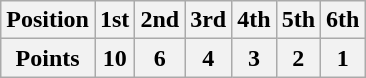<table class="wikitable">
<tr>
<th>Position</th>
<th>1st</th>
<th>2nd</th>
<th>3rd</th>
<th>4th</th>
<th>5th</th>
<th>6th</th>
</tr>
<tr>
<th>Points</th>
<th>10</th>
<th>6</th>
<th>4</th>
<th>3</th>
<th>2</th>
<th>1</th>
</tr>
</table>
